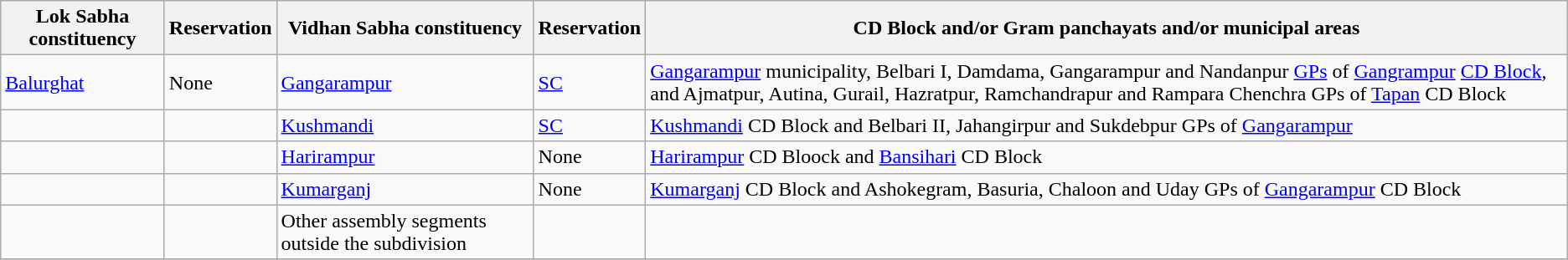<table class="wikitable sortable">
<tr>
<th>Lok Sabha constituency</th>
<th>Reservation</th>
<th>Vidhan Sabha constituency</th>
<th>Reservation</th>
<th>CD Block and/or Gram panchayats and/or municipal areas</th>
</tr>
<tr>
<td><a href='#'>Balurghat</a></td>
<td>None</td>
<td><a href='#'>Gangarampur</a></td>
<td><a href='#'>SC</a></td>
<td><a href='#'>Gangarampur</a> municipality, Belbari I, Damdama, Gangarampur and Nandanpur <a href='#'>GPs</a> of <a href='#'>Gangrampur</a> <a href='#'>CD Block</a>, and Ajmatpur, Autina, Gurail, Hazratpur, Ramchandrapur and Rampara Chenchra GPs of <a href='#'>Tapan</a> CD Block</td>
</tr>
<tr>
<td></td>
<td></td>
<td><a href='#'>Kushmandi</a></td>
<td><a href='#'>SC</a></td>
<td><a href='#'>Kushmandi</a> CD Block and Belbari II, Jahangirpur and Sukdebpur GPs of <a href='#'>Gangarampur</a></td>
</tr>
<tr>
<td></td>
<td></td>
<td><a href='#'>Harirampur</a></td>
<td>None</td>
<td><a href='#'>Harirampur</a> CD Bloock and <a href='#'>Bansihari</a> CD Block</td>
</tr>
<tr>
<td></td>
<td></td>
<td><a href='#'>Kumarganj</a></td>
<td>None</td>
<td><a href='#'>Kumarganj</a> CD Block and Ashokegram, Basuria, Chaloon and Uday GPs of <a href='#'>Gangarampur</a> CD Block</td>
</tr>
<tr>
<td></td>
<td></td>
<td>Other assembly segments outside the subdivision</td>
<td></td>
<td></td>
</tr>
<tr>
</tr>
</table>
